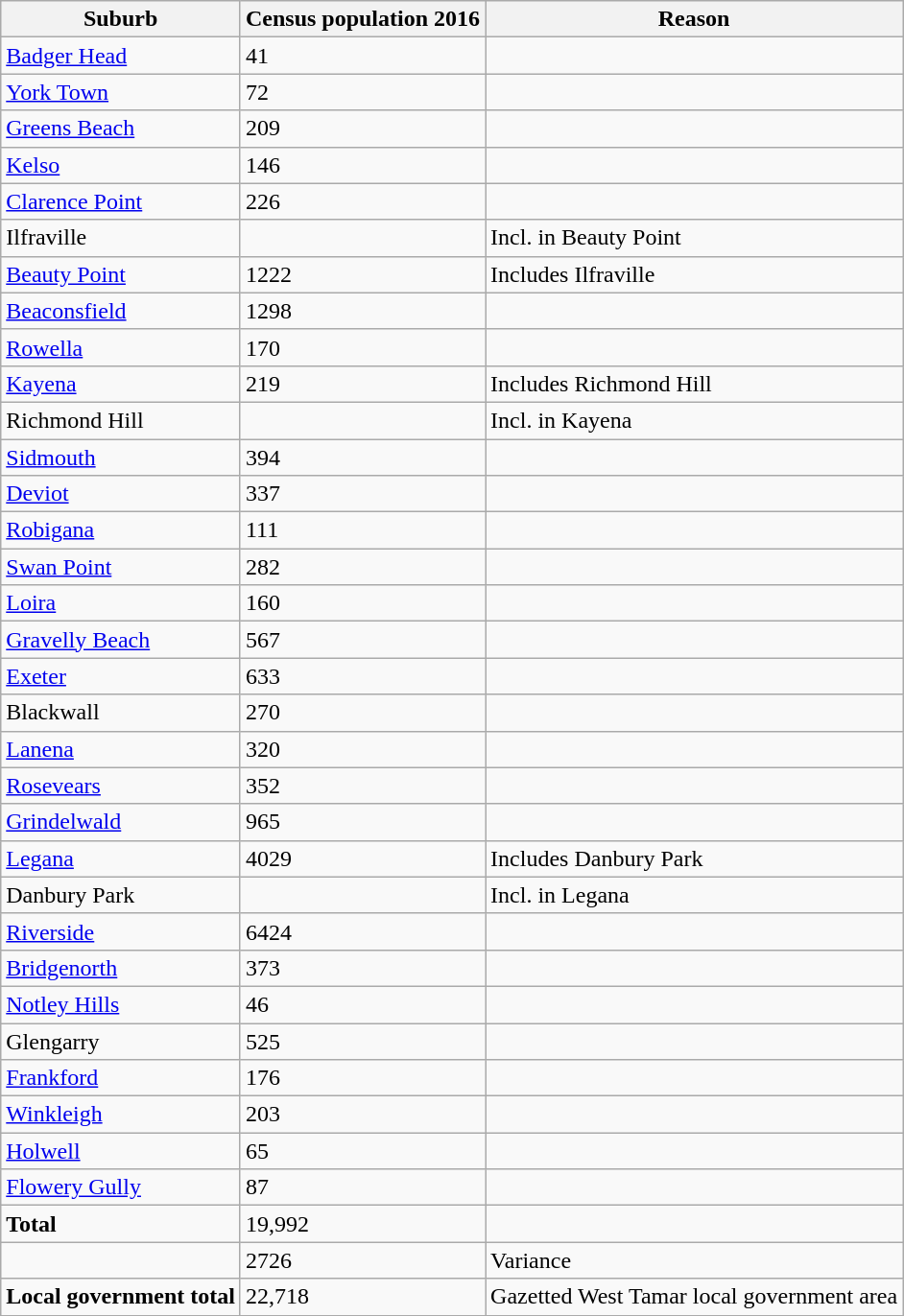<table class="wikitable">
<tr>
<th>Suburb</th>
<th>Census population 2016</th>
<th>Reason</th>
</tr>
<tr>
<td><a href='#'>Badger Head</a></td>
<td>41</td>
<td></td>
</tr>
<tr>
<td><a href='#'>York Town</a></td>
<td>72</td>
<td></td>
</tr>
<tr>
<td><a href='#'>Greens Beach</a></td>
<td>209</td>
<td></td>
</tr>
<tr>
<td><a href='#'>Kelso</a></td>
<td>146</td>
<td></td>
</tr>
<tr>
<td><a href='#'>Clarence Point</a></td>
<td>226</td>
<td></td>
</tr>
<tr>
<td>Ilfraville</td>
<td></td>
<td>Incl. in Beauty Point</td>
</tr>
<tr>
<td><a href='#'>Beauty Point</a></td>
<td>1222</td>
<td>Includes Ilfraville</td>
</tr>
<tr>
<td><a href='#'>Beaconsfield</a></td>
<td>1298</td>
<td></td>
</tr>
<tr>
<td><a href='#'>Rowella</a></td>
<td>170</td>
<td></td>
</tr>
<tr>
<td><a href='#'>Kayena</a></td>
<td>219</td>
<td>Includes Richmond Hill</td>
</tr>
<tr>
<td>Richmond Hill</td>
<td></td>
<td>Incl. in Kayena</td>
</tr>
<tr>
<td><a href='#'>Sidmouth</a></td>
<td>394</td>
<td></td>
</tr>
<tr>
<td><a href='#'>Deviot</a></td>
<td>337</td>
<td></td>
</tr>
<tr>
<td><a href='#'>Robigana</a></td>
<td>111</td>
<td></td>
</tr>
<tr>
<td><a href='#'>Swan Point</a></td>
<td>282</td>
<td></td>
</tr>
<tr>
<td><a href='#'>Loira</a></td>
<td>160</td>
<td></td>
</tr>
<tr>
<td><a href='#'>Gravelly Beach</a></td>
<td>567</td>
<td></td>
</tr>
<tr>
<td><a href='#'>Exeter</a></td>
<td>633</td>
<td></td>
</tr>
<tr>
<td>Blackwall</td>
<td>270</td>
<td></td>
</tr>
<tr>
<td><a href='#'>Lanena</a></td>
<td>320</td>
<td></td>
</tr>
<tr>
<td><a href='#'>Rosevears</a></td>
<td>352</td>
<td></td>
</tr>
<tr>
<td><a href='#'>Grindelwald</a></td>
<td>965</td>
<td></td>
</tr>
<tr>
<td><a href='#'>Legana</a></td>
<td>4029</td>
<td>Includes Danbury Park</td>
</tr>
<tr>
<td>Danbury Park</td>
<td></td>
<td>Incl. in Legana</td>
</tr>
<tr>
<td><a href='#'>Riverside</a></td>
<td>6424</td>
<td></td>
</tr>
<tr>
<td><a href='#'>Bridgenorth</a></td>
<td>373</td>
<td></td>
</tr>
<tr>
<td><a href='#'>Notley Hills</a></td>
<td>46</td>
<td></td>
</tr>
<tr>
<td>Glengarry</td>
<td>525</td>
<td></td>
</tr>
<tr>
<td><a href='#'>Frankford</a></td>
<td>176</td>
<td></td>
</tr>
<tr>
<td><a href='#'>Winkleigh</a></td>
<td>203</td>
<td></td>
</tr>
<tr>
<td><a href='#'>Holwell</a></td>
<td>65</td>
<td></td>
</tr>
<tr>
<td><a href='#'>Flowery Gully</a></td>
<td>87</td>
<td></td>
</tr>
<tr>
<td><strong>Total</strong></td>
<td>19,992</td>
<td></td>
</tr>
<tr>
<td></td>
<td>2726</td>
<td>Variance</td>
</tr>
<tr>
<td><strong>Local government total</strong></td>
<td>22,718</td>
<td>Gazetted West Tamar local government area</td>
</tr>
<tr>
</tr>
</table>
